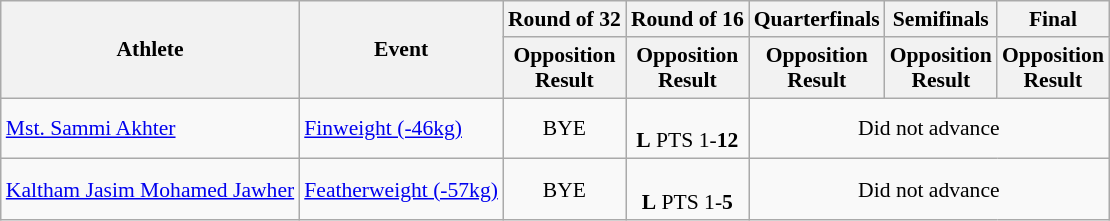<table class="wikitable" style="font-size:90%">
<tr>
<th rowspan=2>Athlete</th>
<th rowspan=2>Event</th>
<th>Round of 32</th>
<th>Round of 16</th>
<th>Quarterfinals</th>
<th>Semifinals</th>
<th>Final</th>
</tr>
<tr>
<th>Opposition<br>Result</th>
<th>Opposition<br>Result</th>
<th>Opposition<br>Result</th>
<th>Opposition<br>Result</th>
<th>Opposition<br>Result</th>
</tr>
<tr>
<td><a href='#'>Mst. Sammi Akhter</a></td>
<td><a href='#'>Finweight (-46kg)</a></td>
<td align=center>BYE</td>
<td align=center><br><strong>L</strong> PTS 1-<strong>12</strong></td>
<td align=center colspan="7">Did not advance</td>
</tr>
<tr>
<td><a href='#'>Kaltham Jasim Mohamed Jawher</a></td>
<td><a href='#'>Featherweight (-57kg)</a></td>
<td align=center>BYE</td>
<td align=center><br><strong>L</strong> PTS 1-<strong>5</strong></td>
<td align=center colspan="7">Did not advance</td>
</tr>
</table>
